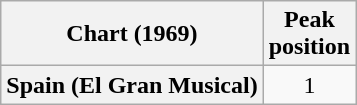<table class="wikitable sortable plainrowheaders">
<tr>
<th scope="col">Chart (1969)</th>
<th scope="col">Peak<br>position</th>
</tr>
<tr>
<th scope="row">Spain (El Gran Musical)</th>
<td style="text-align:center;">1</td>
</tr>
</table>
